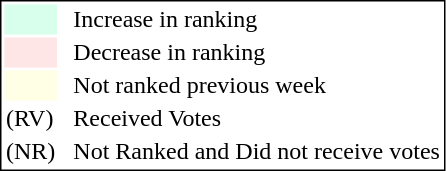<table style="border:1px solid black;">
<tr>
<td style="background:#D8FFEB; width:20px;"></td>
<td> </td>
<td>Increase in ranking</td>
</tr>
<tr>
<td style="background:#FFE6E6; width:20px;"></td>
<td> </td>
<td>Decrease in ranking</td>
</tr>
<tr>
<td style="background:#FFFFE6; width:20px;"></td>
<td> </td>
<td>Not ranked previous week</td>
</tr>
<tr>
<td>(RV)</td>
<td> </td>
<td>Received Votes</td>
</tr>
<tr>
<td>(NR)</td>
<td> </td>
<td>Not Ranked and Did not receive votes</td>
</tr>
</table>
